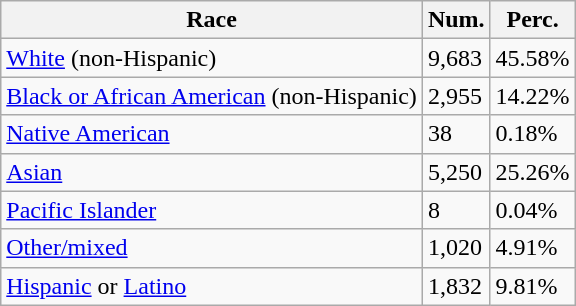<table class="wikitable">
<tr>
<th>Race</th>
<th>Num.</th>
<th>Perc.</th>
</tr>
<tr>
<td><a href='#'>White</a> (non-Hispanic)</td>
<td>9,683</td>
<td>45.58%</td>
</tr>
<tr>
<td><a href='#'>Black or African American</a> (non-Hispanic)</td>
<td>2,955</td>
<td>14.22%</td>
</tr>
<tr>
<td><a href='#'>Native American</a></td>
<td>38</td>
<td>0.18%</td>
</tr>
<tr>
<td><a href='#'>Asian</a></td>
<td>5,250</td>
<td>25.26%</td>
</tr>
<tr>
<td><a href='#'>Pacific Islander</a></td>
<td>8</td>
<td>0.04%</td>
</tr>
<tr>
<td><a href='#'>Other/mixed</a></td>
<td>1,020</td>
<td>4.91%</td>
</tr>
<tr>
<td><a href='#'>Hispanic</a> or <a href='#'>Latino</a></td>
<td>1,832</td>
<td>9.81%</td>
</tr>
</table>
